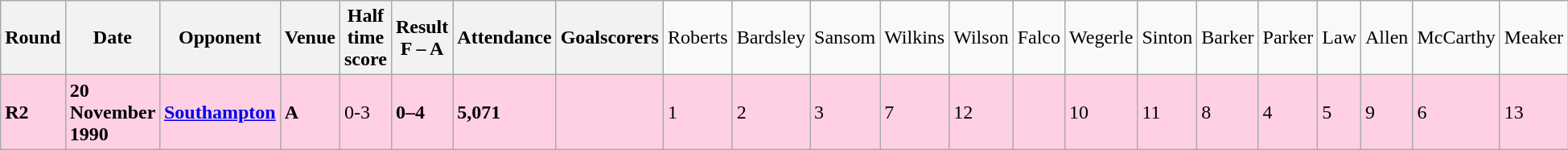<table class="wikitable">
<tr>
<th><strong>Round</strong></th>
<th><strong>Date</strong></th>
<th><strong>Opponent</strong></th>
<th><strong>Venue</strong></th>
<th><strong>Half time score</strong></th>
<th><strong>Result</strong><br><strong>F – A</strong></th>
<th><strong>Attendance</strong></th>
<th><strong>Goalscorers</strong></th>
<td>Roberts</td>
<td>Bardsley</td>
<td>Sansom</td>
<td>Wilkins</td>
<td>Wilson</td>
<td>Falco</td>
<td>Wegerle</td>
<td>Sinton</td>
<td>Barker</td>
<td>Parker</td>
<td>Law</td>
<td>Allen</td>
<td>McCarthy</td>
<td>Meaker</td>
</tr>
<tr style="background-color: #ffd0e3;">
<td><strong>R2</strong></td>
<td><strong>20 November 1990</strong></td>
<td><a href='#'><strong>Southampton</strong></a></td>
<td><strong>A</strong></td>
<td>0-3</td>
<td><strong>0–4</strong></td>
<td><strong>5,071</strong></td>
<td></td>
<td>1</td>
<td>2</td>
<td>3</td>
<td>7</td>
<td>12</td>
<td></td>
<td>10</td>
<td>11</td>
<td>8</td>
<td>4</td>
<td>5</td>
<td>9</td>
<td>6</td>
<td>13</td>
</tr>
</table>
